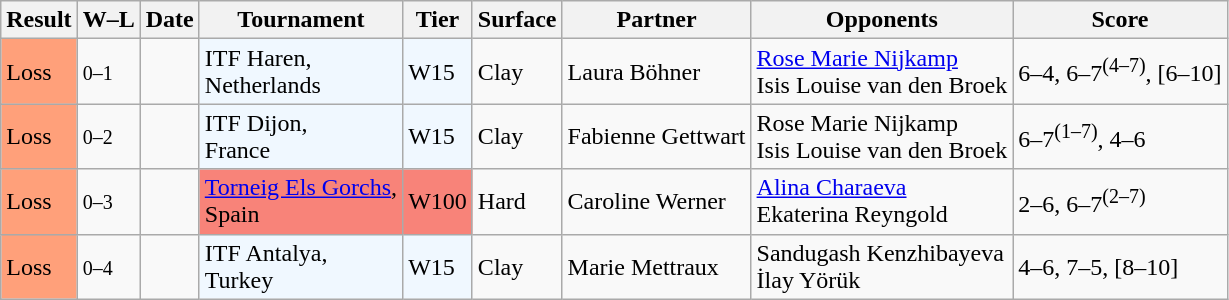<table class="sortable wikitable nowrap">
<tr>
<th>Result</th>
<th class="unsortable">W–L</th>
<th>Date</th>
<th>Tournament</th>
<th>Tier</th>
<th>Surface</th>
<th>Partner</th>
<th>Opponents</th>
<th class=unsortable>Score</th>
</tr>
<tr>
<td bgcolor=ffa07a>Loss</td>
<td><small>0–1</small></td>
<td></td>
<td style="background:#f0f8ff;">ITF Haren, <br> Netherlands</td>
<td style="background:#f0f8ff;">W15</td>
<td>Clay</td>
<td> Laura Böhner</td>
<td> <a href='#'>Rose Marie Nijkamp</a> <br>  Isis Louise van den Broek</td>
<td>6–4, 6–7<sup>(4–7)</sup>, [6–10]</td>
</tr>
<tr>
<td bgcolor=ffa07a>Loss</td>
<td><small>0–2</small></td>
<td></td>
<td style="background:#f0f8ff;">ITF Dijon, <br> France</td>
<td style="background:#f0f8ff;">W15</td>
<td>Clay</td>
<td> Fabienne Gettwart</td>
<td> Rose Marie Nijkamp <br>  Isis Louise van den Broek</td>
<td>6–7<sup>(1–7)</sup>, 4–6</td>
</tr>
<tr>
<td bgcolor=ffa07a>Loss</td>
<td><small>0–3</small></td>
<td><a href='#'></a></td>
<td style="background:#f88379;"><a href='#'>Torneig Els Gorchs</a>, <br> Spain</td>
<td style="background:#f88379;">W100</td>
<td>Hard</td>
<td> Caroline Werner</td>
<td> <a href='#'>Alina Charaeva</a> <br>  Ekaterina Reyngold</td>
<td>2–6, 6–7<sup>(2–7)</sup></td>
</tr>
<tr>
<td bgcolor=ffa07a>Loss</td>
<td><small>0–4</small></td>
<td></td>
<td style="background:#f0f8ff;">ITF Antalya, <br> Turkey</td>
<td style="background:#f0f8ff;">W15</td>
<td>Clay</td>
<td> Marie Mettraux</td>
<td> Sandugash Kenzhibayeva <br>  İlay Yörük</td>
<td>4–6, 7–5, [8–10]</td>
</tr>
</table>
